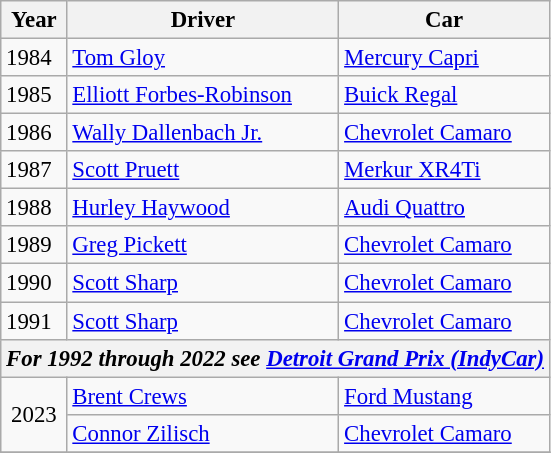<table class="wikitable" style="font-size: 95%;">
<tr>
<th>Year</th>
<th>Driver</th>
<th>Car</th>
</tr>
<tr>
<td>1984</td>
<td> <a href='#'>Tom Gloy</a></td>
<td><a href='#'>Mercury Capri</a></td>
</tr>
<tr>
<td>1985</td>
<td> <a href='#'>Elliott Forbes-Robinson</a></td>
<td><a href='#'>Buick Regal</a></td>
</tr>
<tr>
<td>1986</td>
<td> <a href='#'>Wally Dallenbach Jr.</a></td>
<td><a href='#'>Chevrolet Camaro</a></td>
</tr>
<tr>
<td>1987</td>
<td> <a href='#'>Scott Pruett</a></td>
<td><a href='#'>Merkur XR4Ti</a></td>
</tr>
<tr>
<td>1988</td>
<td> <a href='#'>Hurley Haywood</a></td>
<td><a href='#'>Audi Quattro</a></td>
</tr>
<tr>
<td>1989</td>
<td> <a href='#'>Greg Pickett</a></td>
<td><a href='#'>Chevrolet Camaro</a></td>
</tr>
<tr>
<td>1990</td>
<td> <a href='#'>Scott Sharp</a></td>
<td><a href='#'>Chevrolet Camaro</a></td>
</tr>
<tr>
<td>1991</td>
<td> <a href='#'>Scott Sharp</a></td>
<td><a href='#'>Chevrolet Camaro</a></td>
</tr>
<tr>
<th colspan=3 align=center><em>For 1992 through 2022 see <a href='#'>Detroit Grand Prix (IndyCar)</a></em></th>
</tr>
<tr>
<td rowspan=2 align=center>2023</td>
<td> <a href='#'>Brent Crews</a></td>
<td><a href='#'>Ford Mustang</a></td>
</tr>
<tr>
<td> <a href='#'>Connor Zilisch</a></td>
<td><a href='#'>Chevrolet Camaro</a></td>
</tr>
<tr>
</tr>
</table>
